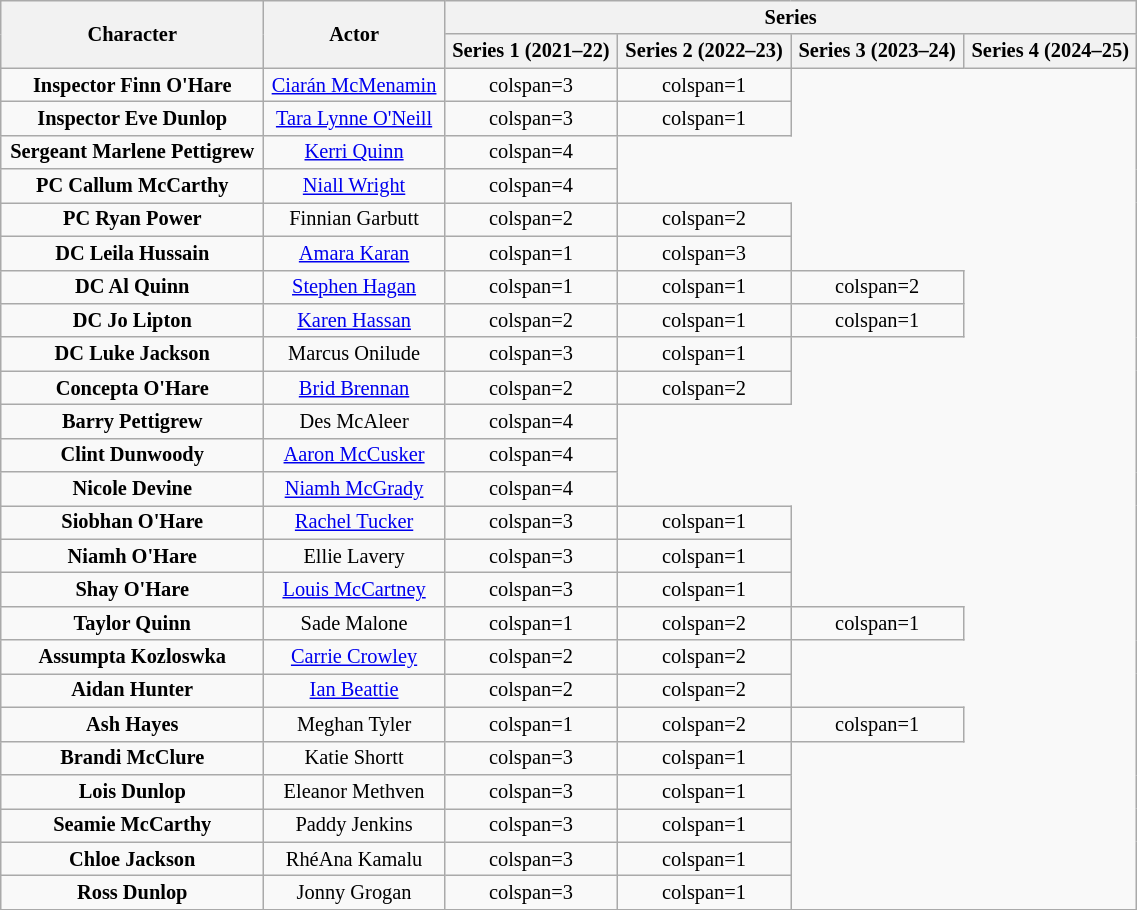<table class="wikitable" style="text-align:center; width:60%; font-size:85%">
<tr>
<th rowspan="2">Character</th>
<th rowspan="2">Actor</th>
<th colspan="4">Series</th>
</tr>
<tr>
<th>Series 1 (2021–22)</th>
<th>Series 2 (2022–23)</th>
<th>Series 3 (2023–24)</th>
<th>Series 4 (2024–25)</th>
</tr>
<tr>
<td><strong>Inspector Finn O'Hare</strong></td>
<td><a href='#'>Ciarán McMenamin</a></td>
<td>colspan=3 </td>
<td>colspan=1 </td>
</tr>
<tr>
<td><strong>Inspector Eve Dunlop</strong></td>
<td><a href='#'>Tara Lynne O'Neill</a></td>
<td>colspan=3 </td>
<td>colspan=1 </td>
</tr>
<tr>
<td><strong>Sergeant Marlene Pettigrew</strong></td>
<td><a href='#'>Kerri Quinn</a></td>
<td>colspan=4 </td>
</tr>
<tr>
<td><strong>PC Callum McCarthy</strong></td>
<td><a href='#'>Niall Wright</a></td>
<td>colspan=4 </td>
</tr>
<tr>
<td><strong>PC Ryan Power</strong></td>
<td>Finnian Garbutt</td>
<td>colspan=2 </td>
<td>colspan=2 </td>
</tr>
<tr>
<td><strong>DC Leila Hussain</strong></td>
<td><a href='#'>Amara Karan</a></td>
<td>colspan=1 </td>
<td>colspan=3 </td>
</tr>
<tr>
<td><strong>DC Al Quinn</strong></td>
<td><a href='#'>Stephen Hagan</a></td>
<td>colspan=1 </td>
<td>colspan=1 </td>
<td>colspan=2 </td>
</tr>
<tr>
<td><strong>DC Jo Lipton</strong></td>
<td><a href='#'>Karen Hassan</a></td>
<td>colspan=2 </td>
<td>colspan=1 </td>
<td>colspan=1 </td>
</tr>
<tr>
<td><strong>DC Luke Jackson</strong></td>
<td>Marcus Onilude</td>
<td>colspan=3 </td>
<td>colspan=1 </td>
</tr>
<tr>
<td><strong>Concepta O'Hare</strong></td>
<td><a href='#'>Brid Brennan</a></td>
<td>colspan=2 </td>
<td>colspan=2 </td>
</tr>
<tr>
<td><strong>Barry Pettigrew</strong></td>
<td>Des McAleer</td>
<td>colspan=4 </td>
</tr>
<tr>
<td><strong>Clint Dunwoody</strong></td>
<td><a href='#'>Aaron McCusker</a></td>
<td>colspan=4 </td>
</tr>
<tr>
<td><strong>Nicole Devine</strong></td>
<td><a href='#'>Niamh McGrady</a></td>
<td>colspan=4 </td>
</tr>
<tr>
<td><strong>Siobhan O'Hare</strong></td>
<td><a href='#'>Rachel Tucker</a></td>
<td>colspan=3 </td>
<td>colspan=1 </td>
</tr>
<tr>
<td><strong>Niamh O'Hare</strong></td>
<td>Ellie Lavery</td>
<td>colspan=3 </td>
<td>colspan=1 </td>
</tr>
<tr>
<td><strong>Shay O'Hare</strong></td>
<td><a href='#'>Louis McCartney</a></td>
<td>colspan=3 </td>
<td>colspan=1 </td>
</tr>
<tr>
<td><strong>Taylor Quinn</strong></td>
<td>Sade Malone</td>
<td>colspan=1 </td>
<td>colspan=2 </td>
<td>colspan=1 </td>
</tr>
<tr>
<td><strong>Assumpta Kozloswka</strong></td>
<td><a href='#'>Carrie Crowley</a></td>
<td>colspan=2 </td>
<td>colspan=2 </td>
</tr>
<tr>
<td><strong>Aidan Hunter</strong></td>
<td><a href='#'>Ian Beattie</a></td>
<td>colspan=2 </td>
<td>colspan=2 </td>
</tr>
<tr>
<td><strong>Ash Hayes</strong></td>
<td>Meghan Tyler</td>
<td>colspan=1 </td>
<td>colspan=2 </td>
<td>colspan=1 </td>
</tr>
<tr>
<td><strong>Brandi McClure</strong></td>
<td>Katie Shortt</td>
<td>colspan=3 </td>
<td>colspan=1 </td>
</tr>
<tr>
<td><strong>Lois Dunlop</strong></td>
<td>Eleanor Methven</td>
<td>colspan=3 </td>
<td>colspan=1 </td>
</tr>
<tr>
<td><strong>Seamie McCarthy</strong></td>
<td>Paddy Jenkins</td>
<td>colspan=3 </td>
<td>colspan=1 </td>
</tr>
<tr>
<td><strong>Chloe Jackson</strong></td>
<td>RhéAna Kamalu</td>
<td>colspan=3 </td>
<td>colspan=1 </td>
</tr>
<tr>
<td><strong>Ross Dunlop</strong></td>
<td>Jonny Grogan</td>
<td>colspan=3 </td>
<td>colspan=1 </td>
</tr>
<tr>
</tr>
</table>
